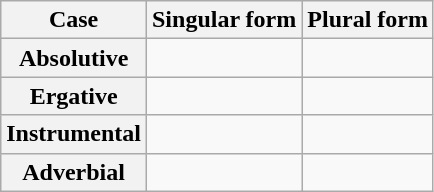<table class="wikitable">
<tr>
<th>Case</th>
<th>Singular form</th>
<th>Plural form</th>
</tr>
<tr>
<th>Absolutive</th>
<td></td>
<td></td>
</tr>
<tr>
<th>Ergative</th>
<td></td>
<td></td>
</tr>
<tr>
<th>Instrumental</th>
<td></td>
<td></td>
</tr>
<tr>
<th>Adverbial</th>
<td></td>
<td></td>
</tr>
</table>
